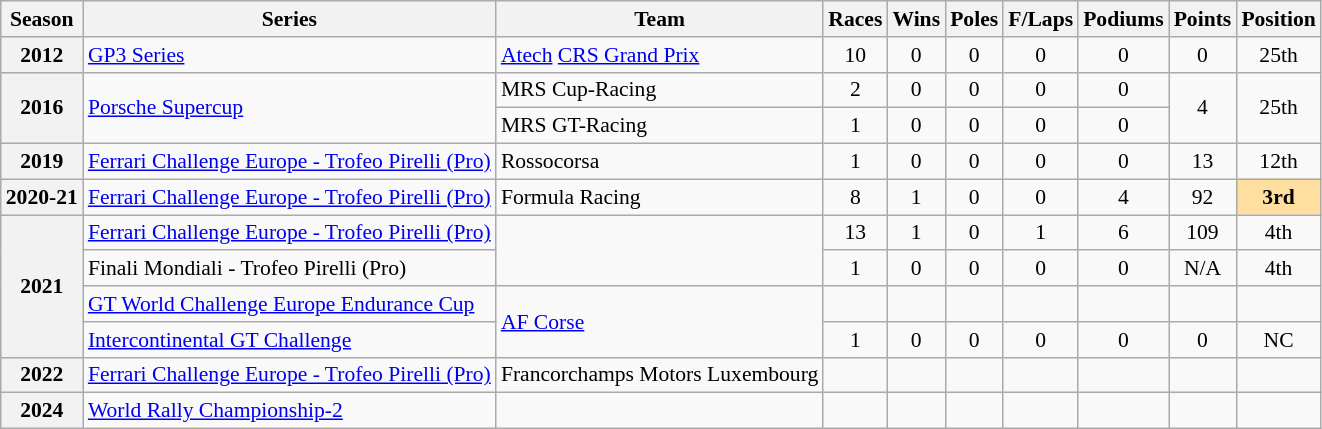<table class="wikitable" style="font-size: 90%; text-align:center">
<tr>
<th>Season</th>
<th>Series</th>
<th>Team</th>
<th>Races</th>
<th>Wins</th>
<th>Poles</th>
<th>F/Laps</th>
<th>Podiums</th>
<th>Points</th>
<th>Position</th>
</tr>
<tr>
<th>2012</th>
<td align=left><a href='#'>GP3 Series</a></td>
<td align=left><a href='#'>Atech</a> <a href='#'>CRS Grand Prix</a></td>
<td>10</td>
<td>0</td>
<td>0</td>
<td>0</td>
<td>0</td>
<td>0</td>
<td>25th</td>
</tr>
<tr>
<th rowspan="2">2016</th>
<td rowspan="2" align=left><a href='#'>Porsche Supercup</a></td>
<td align=left>MRS Cup-Racing</td>
<td>2</td>
<td>0</td>
<td>0</td>
<td>0</td>
<td>0</td>
<td rowspan="2">4</td>
<td rowspan="2">25th</td>
</tr>
<tr>
<td align=left>MRS GT-Racing</td>
<td>1</td>
<td>0</td>
<td>0</td>
<td>0</td>
<td>0</td>
</tr>
<tr>
<th>2019</th>
<td align=left><a href='#'>Ferrari Challenge Europe - Trofeo Pirelli (Pro)</a></td>
<td align=left>Rossocorsa</td>
<td>1</td>
<td>0</td>
<td>0</td>
<td>0</td>
<td>0</td>
<td>13</td>
<td>12th</td>
</tr>
<tr>
<th>2020-21</th>
<td align=left><a href='#'>Ferrari Challenge Europe - Trofeo Pirelli (Pro)</a></td>
<td align=left>Formula Racing</td>
<td>8</td>
<td>1</td>
<td>0</td>
<td>0</td>
<td>4</td>
<td>92</td>
<td style="background:#ffdf9f;"><strong>3rd</strong></td>
</tr>
<tr>
<th rowspan="4">2021</th>
<td align=left><a href='#'>Ferrari Challenge Europe - Trofeo Pirelli (Pro)</a></td>
<td rowspan="2" align=left></td>
<td>13</td>
<td>1</td>
<td>0</td>
<td>1</td>
<td>6</td>
<td>109</td>
<td>4th</td>
</tr>
<tr>
<td align=left>Finali Mondiali - Trofeo Pirelli (Pro)</td>
<td>1</td>
<td>0</td>
<td>0</td>
<td>0</td>
<td>0</td>
<td>N/A</td>
<td>4th</td>
</tr>
<tr>
<td align=left><a href='#'>GT World Challenge Europe Endurance Cup</a></td>
<td rowspan="2" align=left><a href='#'>AF Corse</a></td>
<td></td>
<td></td>
<td></td>
<td></td>
<td></td>
<td></td>
<td></td>
</tr>
<tr>
<td align=left><a href='#'>Intercontinental GT Challenge</a></td>
<td>1</td>
<td>0</td>
<td>0</td>
<td>0</td>
<td>0</td>
<td>0</td>
<td>NC</td>
</tr>
<tr>
<th>2022</th>
<td align=left nowrap><a href='#'>Ferrari Challenge Europe - Trofeo Pirelli (Pro)</a></td>
<td align=left nowrap>Francorchamps Motors Luxembourg</td>
<td></td>
<td></td>
<td></td>
<td></td>
<td></td>
<td></td>
<td></td>
</tr>
<tr>
<th>2024</th>
<td align=left><a href='#'>World Rally Championship-2</a></td>
<td></td>
<td></td>
<td></td>
<td></td>
<td></td>
<td></td>
<td></td>
<td></td>
</tr>
</table>
